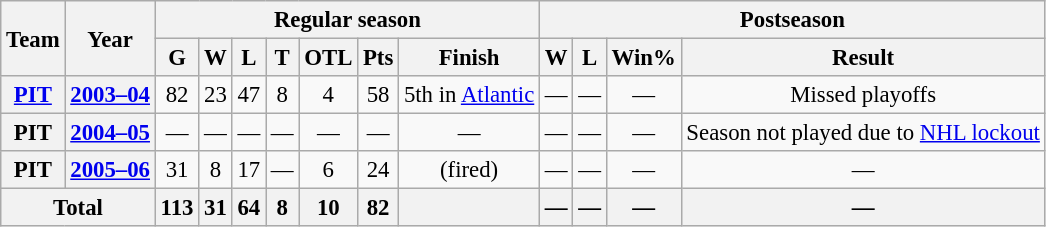<table class="wikitable" style="font-size:95%; text-align:center;">
<tr>
<th rowspan="2">Team</th>
<th rowspan="2">Year</th>
<th colspan="7">Regular season</th>
<th colspan="4">Postseason</th>
</tr>
<tr>
<th>G</th>
<th>W</th>
<th>L</th>
<th>T</th>
<th>OTL</th>
<th>Pts</th>
<th>Finish</th>
<th>W</th>
<th>L</th>
<th>Win%</th>
<th>Result</th>
</tr>
<tr>
<th><a href='#'>PIT</a></th>
<th><a href='#'>2003–04</a></th>
<td>82</td>
<td>23</td>
<td>47</td>
<td>8</td>
<td>4</td>
<td>58</td>
<td>5th in <a href='#'>Atlantic</a></td>
<td>—</td>
<td>—</td>
<td>—</td>
<td>Missed playoffs</td>
</tr>
<tr>
<th Pittsburgh Penguins>PIT</th>
<th><a href='#'>2004–05</a></th>
<td>—</td>
<td>—</td>
<td>—</td>
<td>—</td>
<td>—</td>
<td>—</td>
<td>—</td>
<td>—</td>
<td>—</td>
<td>—</td>
<td>Season not played due to <a href='#'>NHL lockout</a></td>
</tr>
<tr>
<th>PIT</th>
<th><a href='#'>2005–06</a></th>
<td>31</td>
<td>8</td>
<td>17</td>
<td>—</td>
<td>6</td>
<td>24</td>
<td>(fired)</td>
<td>—</td>
<td>—</td>
<td>—</td>
<td>—</td>
</tr>
<tr>
<th colspan="2">Total</th>
<th>113</th>
<th>31</th>
<th>64</th>
<th>8</th>
<th>10</th>
<th>82</th>
<th> </th>
<th>—</th>
<th>—</th>
<th>—</th>
<th>—</th>
</tr>
</table>
